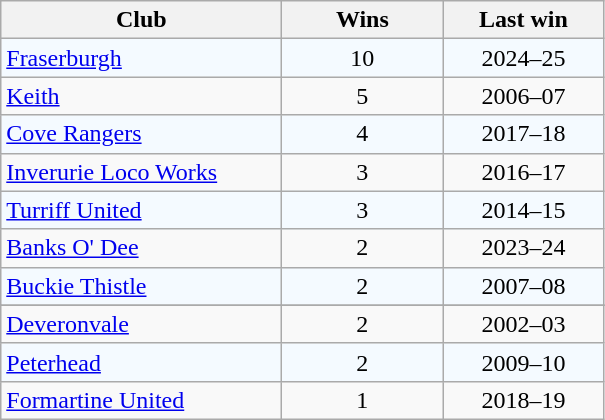<table class="wikitable" style="text-align: center;">
<tr>
<th width=180>Club</th>
<th width=100>Wins</th>
<th width=100>Last win</th>
</tr>
<tr bgcolor=#F4FAFF>
<td align=left><a href='#'>Fraserburgh</a></td>
<td>10</td>
<td>2024–25</td>
</tr>
<tr>
<td align=left><a href='#'>Keith</a></td>
<td>5</td>
<td>2006–07</td>
</tr>
<tr bgcolor=#F4FAFF>
<td align=left><a href='#'>Cove Rangers</a></td>
<td>4</td>
<td>2017–18</td>
</tr>
<tr>
<td align=left><a href='#'>Inverurie Loco Works</a></td>
<td>3</td>
<td>2016–17</td>
</tr>
<tr bgcolor=#F4FAFF>
<td align=left><a href='#'>Turriff United</a></td>
<td>3</td>
<td>2014–15</td>
</tr>
<tr>
<td align=left><a href='#'>Banks O' Dee</a></td>
<td>2</td>
<td>2023–24</td>
</tr>
<tr bgcolor=#F4FAFF>
<td align=left><a href='#'>Buckie Thistle</a></td>
<td>2</td>
<td>2007–08</td>
</tr>
<tr>
</tr>
<tr>
<td align=left><a href='#'>Deveronvale</a></td>
<td>2</td>
<td>2002–03</td>
</tr>
<tr bgcolor=#F4FAFF>
<td align=left><a href='#'>Peterhead</a></td>
<td>2</td>
<td>2009–10</td>
</tr>
<tr>
<td align=left><a href='#'>Formartine United</a></td>
<td>1</td>
<td>2018–19</td>
</tr>
</table>
